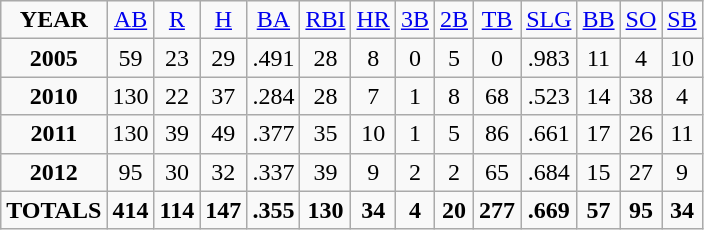<table class="wikitable">
<tr align=center>
<td><strong>YEAR</strong></td>
<td><a href='#'>AB</a></td>
<td><a href='#'>R</a></td>
<td><a href='#'>H</a></td>
<td><a href='#'>BA</a></td>
<td><a href='#'>RBI</a></td>
<td><a href='#'>HR</a></td>
<td><a href='#'>3B</a></td>
<td><a href='#'>2B</a></td>
<td><a href='#'>TB</a></td>
<td><a href='#'>SLG</a></td>
<td><a href='#'>BB</a></td>
<td><a href='#'>SO</a></td>
<td><a href='#'>SB</a></td>
</tr>
<tr align=center>
<td><strong>2005</strong></td>
<td>59</td>
<td>23</td>
<td>29</td>
<td>.491</td>
<td>28</td>
<td>8</td>
<td>0</td>
<td>5</td>
<td>0</td>
<td>.983</td>
<td>11</td>
<td>4</td>
<td>10</td>
</tr>
<tr align=center>
<td><strong>2010</strong></td>
<td>130</td>
<td>22</td>
<td>37</td>
<td>.284</td>
<td>28</td>
<td>7</td>
<td>1</td>
<td>8</td>
<td>68</td>
<td>.523</td>
<td>14</td>
<td>38</td>
<td>4</td>
</tr>
<tr align=center>
<td><strong>2011</strong></td>
<td>130</td>
<td>39</td>
<td>49</td>
<td>.377</td>
<td>35</td>
<td>10</td>
<td>1</td>
<td>5</td>
<td>86</td>
<td>.661</td>
<td>17</td>
<td>26</td>
<td>11</td>
</tr>
<tr align=center>
<td><strong>2012</strong></td>
<td>95</td>
<td>30</td>
<td>32</td>
<td>.337</td>
<td>39</td>
<td>9</td>
<td>2</td>
<td>2</td>
<td>65</td>
<td>.684</td>
<td>15</td>
<td>27</td>
<td>9</td>
</tr>
<tr align=center>
<td><strong>TOTALS</strong></td>
<td><strong>414</strong></td>
<td><strong>114</strong></td>
<td><strong>147</strong></td>
<td><strong>.355</strong></td>
<td><strong>130</strong></td>
<td><strong>34</strong></td>
<td><strong>4</strong></td>
<td><strong>20</strong></td>
<td><strong>277</strong></td>
<td><strong>.669</strong></td>
<td><strong>57</strong></td>
<td><strong>95</strong></td>
<td><strong>34</strong></td>
</tr>
</table>
